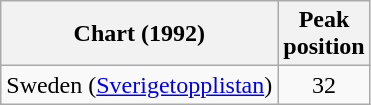<table class="wikitable">
<tr>
<th>Chart (1992)</th>
<th>Peak<br>position</th>
</tr>
<tr>
<td>Sweden (<a href='#'>Sverigetopplistan</a>)</td>
<td align="center">32</td>
</tr>
</table>
